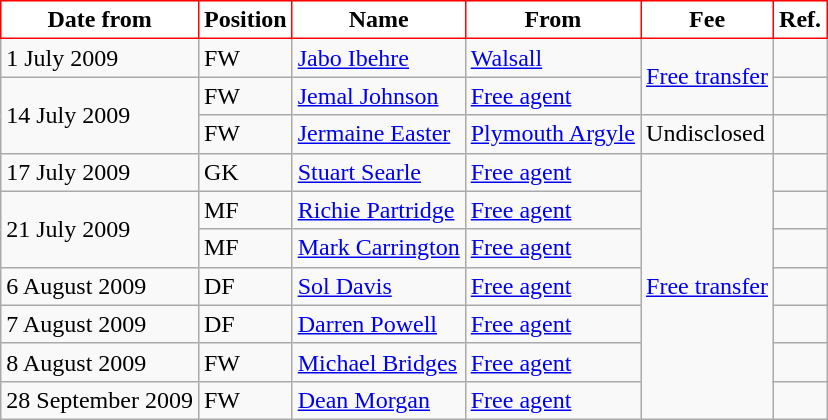<table class="wikitable">
<tr>
<th style="background:#FFFFFF; color:black; border:1px solid red;">Date from</th>
<th style="background:#FFFFFF; color:black; border:1px solid red;">Position</th>
<th style="background:#FFFFFF; color:black; border:1px solid red;">Name</th>
<th style="background:#FFFFFF; color:black; border:1px solid red;">From</th>
<th style="background:#FFFFFF; color:black; border:1px solid red;">Fee</th>
<th style="background:#FFFFFF; color:black; border:1px solid red;">Ref.</th>
</tr>
<tr>
<td>1 July 2009</td>
<td>FW</td>
<td> <a href='#'>Jabo Ibehre</a></td>
<td><a href='#'>Walsall</a></td>
<td rowspan="2"><a href='#'>Free transfer</a></td>
<td></td>
</tr>
<tr>
<td rowspan="2">14 July 2009</td>
<td>FW</td>
<td> <a href='#'>Jemal Johnson</a></td>
<td><a href='#'>Free agent</a></td>
<td></td>
</tr>
<tr>
<td>FW</td>
<td> <a href='#'>Jermaine Easter</a></td>
<td><a href='#'>Plymouth Argyle</a></td>
<td>Undisclosed</td>
<td></td>
</tr>
<tr>
<td>17 July 2009</td>
<td>GK</td>
<td> <a href='#'>Stuart Searle</a></td>
<td><a href='#'>Free agent</a></td>
<td rowspan="7"><a href='#'>Free transfer</a></td>
<td></td>
</tr>
<tr>
<td rowspan="2">21 July 2009</td>
<td>MF</td>
<td> <a href='#'>Richie Partridge</a></td>
<td><a href='#'>Free agent</a></td>
<td></td>
</tr>
<tr>
<td>MF</td>
<td> <a href='#'>Mark Carrington</a></td>
<td><a href='#'>Free agent</a></td>
<td></td>
</tr>
<tr>
<td>6 August 2009</td>
<td>DF</td>
<td> <a href='#'>Sol Davis</a></td>
<td><a href='#'>Free agent</a></td>
<td></td>
</tr>
<tr>
<td>7 August 2009</td>
<td>DF</td>
<td> <a href='#'>Darren Powell</a></td>
<td><a href='#'>Free agent</a></td>
<td></td>
</tr>
<tr>
<td>8 August 2009</td>
<td>FW</td>
<td> <a href='#'>Michael Bridges</a></td>
<td><a href='#'>Free agent</a></td>
<td></td>
</tr>
<tr>
<td>28 September 2009</td>
<td>FW</td>
<td> <a href='#'>Dean Morgan</a></td>
<td><a href='#'>Free agent</a></td>
<td></td>
</tr>
</table>
